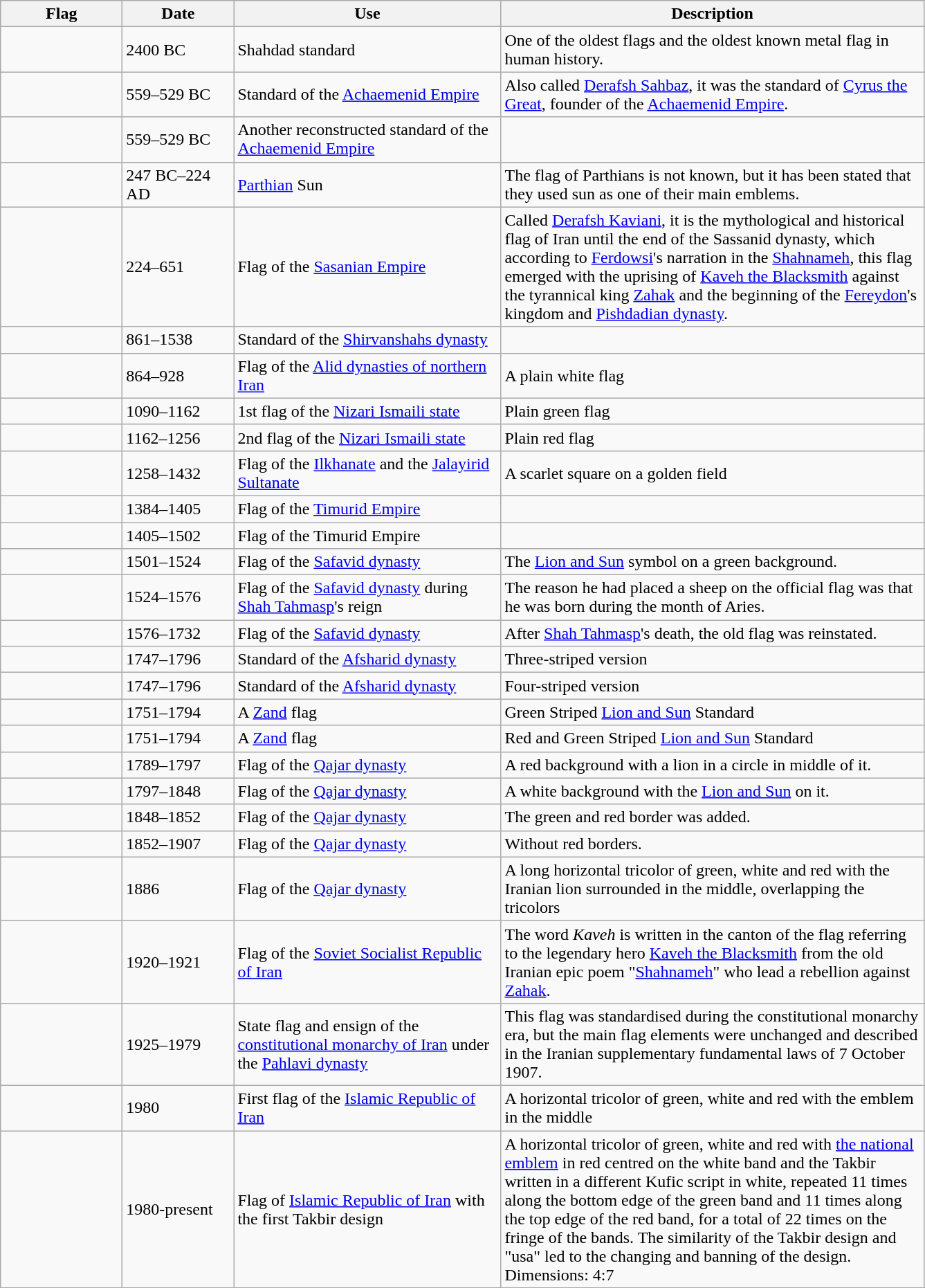<table class="wikitable" style="background:#f9f9f9">
<tr>
<th style="width:110px">Flag</th>
<th style="width:100px">Date</th>
<th style="width:250px">Use</th>
<th style="width:400px">Description</th>
</tr>
<tr>
<td></td>
<td>2400 BC</td>
<td>Shahdad standard</td>
<td>One of the oldest flags and the oldest known metal flag in human history.</td>
</tr>
<tr>
<td></td>
<td>559–529 BC</td>
<td>Standard of the <a href='#'>Achaemenid Empire</a></td>
<td>Also called <a href='#'>Derafsh Sahbaz</a>, it was the standard of <a href='#'>Cyrus the Great</a>, founder of the <a href='#'>Achaemenid Empire</a>.</td>
</tr>
<tr>
<td></td>
<td>559–529 BC</td>
<td>Another reconstructed standard of the <a href='#'>Achaemenid Empire</a></td>
<td></td>
</tr>
<tr>
<td></td>
<td>247 BC–224 AD</td>
<td><a href='#'>Parthian</a> Sun</td>
<td>The flag of Parthians is not known, but it has been stated that they used sun as one of their main emblems.</td>
</tr>
<tr>
<td></td>
<td>224–651</td>
<td>Flag of the <a href='#'>Sasanian Empire</a></td>
<td>Called <a href='#'>Derafsh Kaviani</a>, it is the mythological and historical flag of Iran until the end of the Sassanid dynasty, which according to <a href='#'>Ferdowsi</a>'s narration in the <a href='#'>Shahnameh</a>, this flag emerged with the uprising of <a href='#'>Kaveh the Blacksmith</a> against the tyrannical king <a href='#'>Zahak</a> and the beginning of the <a href='#'>Fereydon</a>'s kingdom and <a href='#'>Pishdadian dynasty</a>.</td>
</tr>
<tr>
<td></td>
<td>861–1538</td>
<td>Standard of the <a href='#'>Shirvanshahs dynasty</a></td>
<td></td>
</tr>
<tr>
<td></td>
<td>864–928</td>
<td>Flag of the <a href='#'>Alid dynasties of northern Iran</a></td>
<td>A plain white flag</td>
</tr>
<tr>
<td></td>
<td>1090–1162</td>
<td>1st flag of the <a href='#'>Nizari Ismaili state</a></td>
<td>Plain green flag</td>
</tr>
<tr>
<td></td>
<td>1162–1256</td>
<td>2nd flag of the <a href='#'>Nizari Ismaili state</a></td>
<td>Plain red flag</td>
</tr>
<tr>
<td></td>
<td>1258–1432</td>
<td>Flag of the <a href='#'>Ilkhanate</a> and the <a href='#'>Jalayirid Sultanate</a></td>
<td>A scarlet square on a golden field</td>
</tr>
<tr>
<td></td>
<td>1384–1405</td>
<td>Flag of the <a href='#'>Timurid Empire</a></td>
<td></td>
</tr>
<tr>
<td></td>
<td>1405–1502</td>
<td>Flag of the Timurid Empire</td>
<td></td>
</tr>
<tr>
<td></td>
<td>1501–1524</td>
<td>Flag of the <a href='#'>Safavid dynasty</a></td>
<td>The <a href='#'>Lion and Sun</a> symbol on a green background.</td>
</tr>
<tr>
<td></td>
<td>1524–1576</td>
<td>Flag of the <a href='#'>Safavid dynasty</a> during <a href='#'>Shah Tahmasp</a>'s reign</td>
<td>The reason he had placed a sheep on the official flag was that he was born during the month of Aries.</td>
</tr>
<tr>
<td></td>
<td>1576–1732</td>
<td>Flag of the <a href='#'>Safavid dynasty</a></td>
<td>After <a href='#'>Shah Tahmasp</a>'s death, the old flag was reinstated.</td>
</tr>
<tr>
<td></td>
<td>1747–1796</td>
<td>Standard of the <a href='#'>Afsharid dynasty</a></td>
<td>Three-striped version</td>
</tr>
<tr>
<td></td>
<td>1747–1796</td>
<td>Standard of the <a href='#'>Afsharid dynasty</a></td>
<td>Four-striped version</td>
</tr>
<tr>
<td></td>
<td>1751–1794</td>
<td>A <a href='#'>Zand</a> flag</td>
<td>Green Striped <a href='#'>Lion and Sun</a> Standard</td>
</tr>
<tr>
<td></td>
<td>1751–1794</td>
<td>A <a href='#'>Zand</a> flag</td>
<td>Red and Green Striped <a href='#'>Lion and Sun</a> Standard</td>
</tr>
<tr>
<td></td>
<td>1789–1797</td>
<td>Flag of the <a href='#'>Qajar dynasty</a></td>
<td>A red background with a lion in a circle in middle of it.</td>
</tr>
<tr>
<td></td>
<td>1797–1848</td>
<td>Flag of the <a href='#'>Qajar dynasty</a></td>
<td>A white background with the <a href='#'>Lion and Sun</a> on it.</td>
</tr>
<tr>
<td></td>
<td>1848–1852</td>
<td>Flag of the <a href='#'>Qajar dynasty</a></td>
<td>The green and red border was added.</td>
</tr>
<tr>
<td></td>
<td>1852–1907</td>
<td>Flag of the <a href='#'>Qajar dynasty</a></td>
<td>Without red borders.</td>
</tr>
<tr>
<td></td>
<td>1886</td>
<td>Flag of the <a href='#'>Qajar dynasty</a></td>
<td>A long horizontal tricolor of green, white and red with the Iranian lion surrounded in the middle, overlapping the tricolors</td>
</tr>
<tr>
<td></td>
<td>1920–1921</td>
<td>Flag of the <a href='#'>Soviet Socialist Republic of Iran</a></td>
<td>The word <em>Kaveh</em> is written in the canton of the flag referring to the legendary hero <a href='#'>Kaveh the Blacksmith</a> from the old Iranian epic poem "<a href='#'>Shahnameh</a>" who lead a rebellion against <a href='#'>Zahak</a>.</td>
</tr>
<tr>
<td></td>
<td>1925–1979</td>
<td>State flag and ensign of the <a href='#'>constitutional monarchy of Iran</a> under the <a href='#'>Pahlavi dynasty</a></td>
<td>This flag was standardised during the constitutional monarchy era, but the main flag elements were unchanged and described in the Iranian supplementary fundamental laws of 7 October 1907.</td>
</tr>
<tr>
<td></td>
<td>1980</td>
<td>First flag of the <a href='#'>Islamic Republic of Iran</a></td>
<td>A horizontal tricolor of green, white and red with the emblem in the middle</td>
</tr>
<tr>
<td></td>
<td>1980-present</td>
<td>Flag of <a href='#'>Islamic Republic of Iran</a> with the first Takbir design</td>
<td>A horizontal tricolor of green, white and red with <a href='#'>the national emblem</a> in red centred on the white band and the Takbir written in a different Kufic script in white, repeated 11 times along the bottom edge of the green band and 11 times along the top edge of the red band, for a total of 22 times on the fringe of the bands. The similarity of the Takbir design and "usa" led to the changing and banning of the design. Dimensions: 4:7</td>
</tr>
</table>
